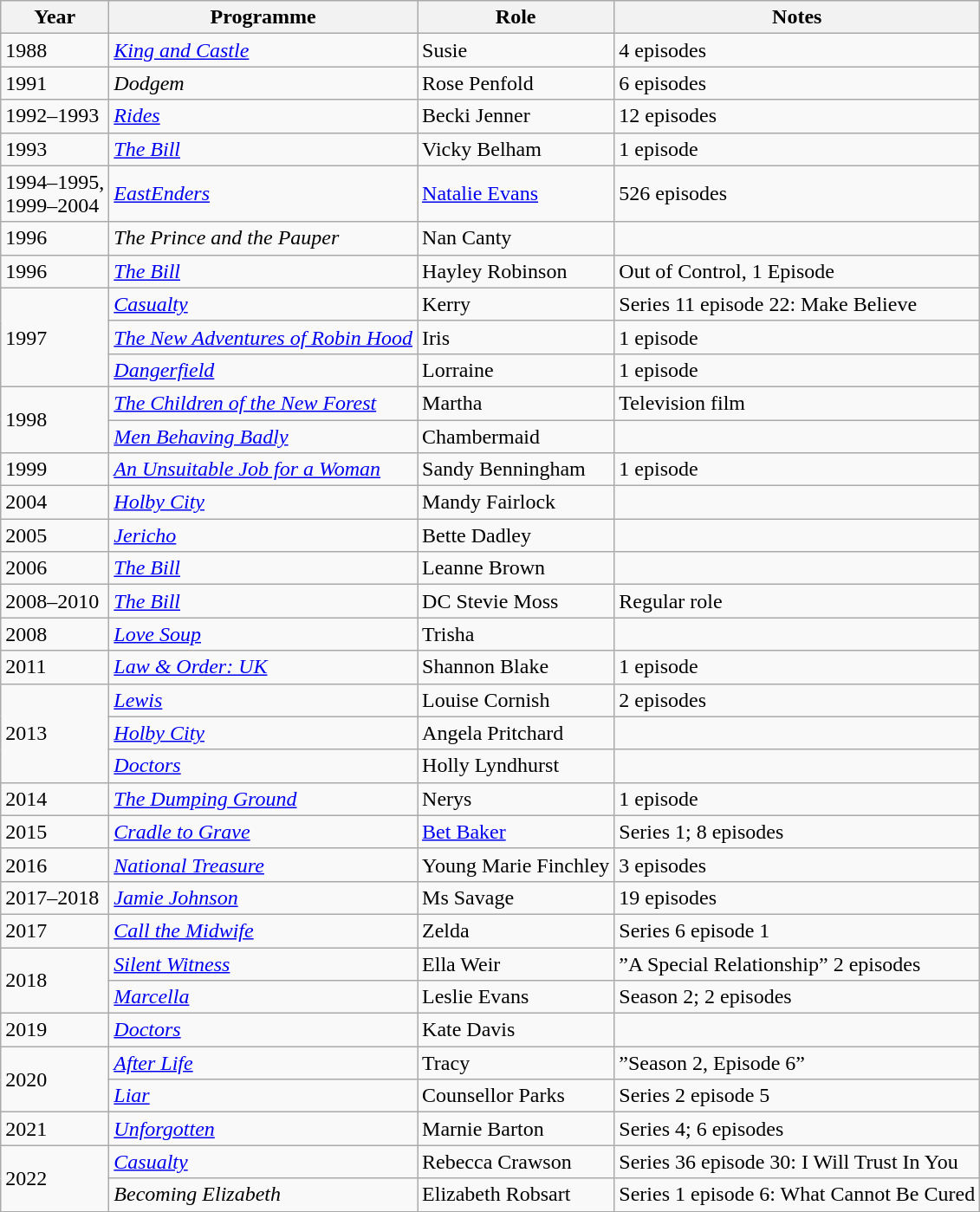<table class="wikitable">
<tr>
<th>Year</th>
<th>Programme</th>
<th>Role</th>
<th>Notes</th>
</tr>
<tr>
<td>1988</td>
<td><em><a href='#'>King and Castle</a></em></td>
<td>Susie</td>
<td>4 episodes</td>
</tr>
<tr>
<td>1991</td>
<td><em>Dodgem</em></td>
<td>Rose Penfold</td>
<td>6 episodes</td>
</tr>
<tr>
<td>1992–1993</td>
<td><em><a href='#'>Rides</a></em></td>
<td>Becki Jenner</td>
<td>12 episodes</td>
</tr>
<tr>
<td>1993</td>
<td><em><a href='#'>The Bill</a></em></td>
<td>Vicky Belham</td>
<td>1 episode</td>
</tr>
<tr>
<td>1994–1995,<br> 1999–2004</td>
<td><em><a href='#'>EastEnders</a></em></td>
<td><a href='#'>Natalie Evans</a></td>
<td>526 episodes</td>
</tr>
<tr>
<td>1996</td>
<td><em>The Prince and the Pauper</em></td>
<td>Nan Canty</td>
</tr>
<tr>
<td>1996</td>
<td><em><a href='#'>The Bill</a></em></td>
<td>Hayley Robinson</td>
<td>Out of Control, 1 Episode</td>
</tr>
<tr>
<td rowspan="3">1997</td>
<td><em><a href='#'>Casualty</a></em></td>
<td>Kerry</td>
<td>Series 11 episode 22: Make Believe</td>
</tr>
<tr>
<td><em><a href='#'>The New Adventures of Robin Hood</a></em></td>
<td>Iris</td>
<td>1 episode</td>
</tr>
<tr>
<td><em><a href='#'>Dangerfield</a></em></td>
<td>Lorraine</td>
<td>1 episode</td>
</tr>
<tr>
<td rowspan="2">1998</td>
<td><em><a href='#'>The Children of the New Forest</a></em></td>
<td>Martha</td>
<td>Television film</td>
</tr>
<tr>
<td><em><a href='#'>Men Behaving Badly</a></em></td>
<td>Chambermaid </td>
<td></td>
</tr>
<tr>
<td>1999</td>
<td><em><a href='#'>An Unsuitable Job for a Woman</a></em></td>
<td>Sandy Benningham</td>
<td>1 episode</td>
</tr>
<tr>
<td>2004</td>
<td><em><a href='#'>Holby City</a></em></td>
<td>Mandy Fairlock</td>
<td></td>
</tr>
<tr>
<td>2005</td>
<td><em><a href='#'>Jericho</a></em></td>
<td>Bette Dadley</td>
<td></td>
</tr>
<tr>
<td>2006</td>
<td><em><a href='#'>The Bill</a></em></td>
<td>Leanne Brown</td>
<td></td>
</tr>
<tr>
<td>2008–2010</td>
<td><em><a href='#'>The Bill</a></em></td>
<td>DC Stevie Moss</td>
<td>Regular role</td>
</tr>
<tr>
<td>2008</td>
<td><em><a href='#'>Love Soup</a></em></td>
<td>Trisha</td>
<td></td>
</tr>
<tr>
<td>2011</td>
<td><em><a href='#'>Law & Order: UK</a></em></td>
<td>Shannon Blake</td>
<td>1 episode</td>
</tr>
<tr>
<td rowspan="3">2013</td>
<td><em><a href='#'>Lewis</a></em></td>
<td>Louise Cornish</td>
<td>2 episodes</td>
</tr>
<tr>
<td><em><a href='#'>Holby City</a></em></td>
<td>Angela Pritchard</td>
<td></td>
</tr>
<tr>
<td><em><a href='#'>Doctors</a></em></td>
<td>Holly Lyndhurst</td>
<td></td>
</tr>
<tr>
<td>2014</td>
<td><em><a href='#'>The Dumping Ground</a></em></td>
<td>Nerys</td>
<td>1 episode</td>
</tr>
<tr>
<td>2015</td>
<td><em><a href='#'>Cradle to Grave</a></em></td>
<td><a href='#'>Bet Baker</a></td>
<td>Series 1; 8 episodes</td>
</tr>
<tr>
<td>2016</td>
<td><em><a href='#'>National Treasure</a></em></td>
<td>Young Marie Finchley</td>
<td>3 episodes</td>
</tr>
<tr>
<td>2017–2018</td>
<td><em><a href='#'>Jamie Johnson</a></em></td>
<td>Ms Savage</td>
<td>19 episodes</td>
</tr>
<tr>
<td>2017</td>
<td><em><a href='#'>Call the Midwife</a></em></td>
<td>Zelda</td>
<td>Series 6 episode 1</td>
</tr>
<tr>
<td rowspan="2">2018</td>
<td><em><a href='#'>Silent Witness</a></em></td>
<td>Ella Weir</td>
<td>”A Special Relationship” 2 episodes</td>
</tr>
<tr>
<td><em><a href='#'>Marcella</a></em></td>
<td>Leslie Evans</td>
<td>Season 2; 2 episodes</td>
</tr>
<tr>
<td>2019</td>
<td><em><a href='#'>Doctors</a></em></td>
<td>Kate Davis</td>
<td></td>
</tr>
<tr>
<td rowspan="2">2020</td>
<td><em><a href='#'>After Life</a></em></td>
<td>Tracy</td>
<td>”Season 2, Episode 6”</td>
</tr>
<tr>
<td><em><a href='#'>Liar</a></em></td>
<td>Counsellor Parks</td>
<td>Series 2 episode 5</td>
</tr>
<tr>
<td>2021</td>
<td><em><a href='#'>Unforgotten</a></em></td>
<td>Marnie Barton</td>
<td>Series 4; 6 episodes</td>
</tr>
<tr>
<td rowspan="2">2022</td>
<td><em><a href='#'>Casualty</a></em></td>
<td>Rebecca Crawson</td>
<td>Series 36 episode 30: I Will Trust In You</td>
</tr>
<tr>
<td><em>Becoming Elizabeth</em></td>
<td>Elizabeth Robsart</td>
<td>Series 1 episode 6: What Cannot Be Cured</td>
</tr>
<tr>
</tr>
</table>
